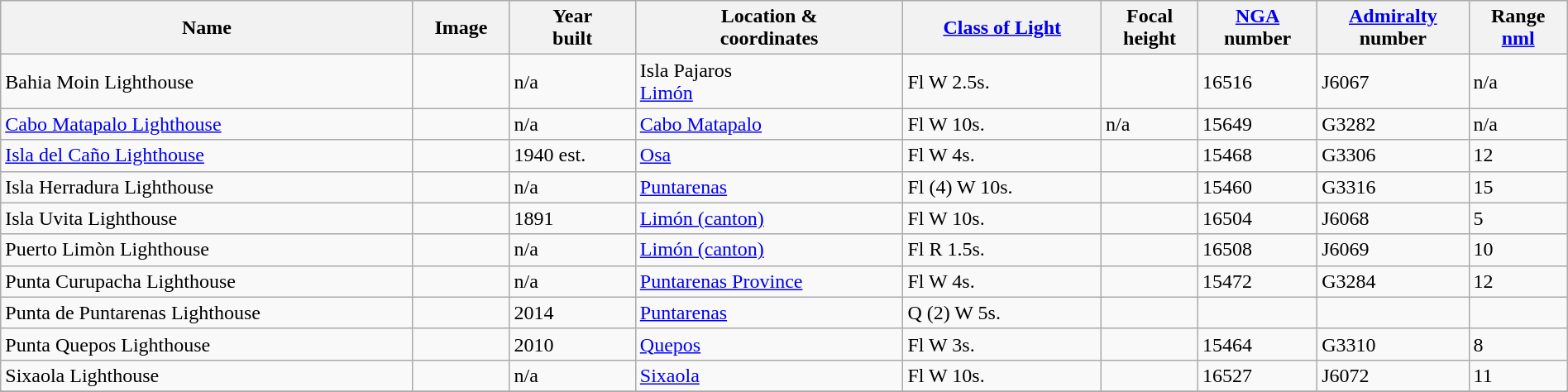<table class="wikitable sortable" style="width:100%">
<tr>
<th>Name</th>
<th>Image</th>
<th>Year<br>built</th>
<th>Location &<br>coordinates</th>
<th><a href='#'>Class of Light</a></th>
<th>Focal<br>height</th>
<th><a href='#'>NGA</a><br>number</th>
<th><a href='#'>Admiralty</a><br>number</th>
<th>Range<br><a href='#'>nml</a></th>
</tr>
<tr>
<td>Bahia Moin Lighthouse</td>
<td></td>
<td>n/a</td>
<td>Isla Pajaros<br> <a href='#'>Limón</a><br> </td>
<td>Fl W 2.5s.</td>
<td></td>
<td>16516</td>
<td>J6067</td>
<td>n/a</td>
</tr>
<tr>
<td><a href='#'>Cabo Matapalo Lighthouse</a></td>
<td></td>
<td>n/a</td>
<td><a href='#'>Cabo Matapalo</a><br></td>
<td>Fl W 10s.</td>
<td>n/a</td>
<td>15649</td>
<td>G3282</td>
<td>n/a</td>
</tr>
<tr>
<td><a href='#'>Isla del Caño Lighthouse</a></td>
<td></td>
<td>1940 est.</td>
<td><a href='#'>Osa</a><br></td>
<td>Fl W 4s.</td>
<td></td>
<td>15468</td>
<td>G3306</td>
<td>12</td>
</tr>
<tr>
<td>Isla Herradura Lighthouse</td>
<td></td>
<td>n/a</td>
<td><a href='#'>Puntarenas</a><br></td>
<td>Fl (4) W 10s.</td>
<td></td>
<td>15460</td>
<td>G3316</td>
<td>15</td>
</tr>
<tr>
<td>Isla Uvita Lighthouse</td>
<td></td>
<td>1891</td>
<td><a href='#'>Limón (canton)</a><br></td>
<td>Fl W 10s.</td>
<td></td>
<td>16504</td>
<td>J6068</td>
<td>5</td>
</tr>
<tr>
<td>Puerto Limòn Lighthouse</td>
<td></td>
<td>n/a</td>
<td><a href='#'>Limón (canton)</a><br></td>
<td>Fl R 1.5s.</td>
<td></td>
<td>16508</td>
<td>J6069</td>
<td>10</td>
</tr>
<tr>
<td>Punta Curupacha Lighthouse</td>
<td></td>
<td>n/a</td>
<td><a href='#'>Puntarenas Province</a><br></td>
<td>Fl W 4s.</td>
<td></td>
<td>15472</td>
<td>G3284</td>
<td>12</td>
</tr>
<tr>
<td>Punta de Puntarenas Lighthouse</td>
<td></td>
<td>2014</td>
<td><a href='#'>Puntarenas</a><br> </td>
<td>Q (2) W 5s.</td>
<td></td>
<td></td>
<td></td>
<td></td>
</tr>
<tr>
<td>Punta Quepos Lighthouse</td>
<td></td>
<td>2010</td>
<td><a href='#'>Quepos</a><br></td>
<td>Fl W 3s.</td>
<td></td>
<td>15464</td>
<td>G3310</td>
<td>8</td>
</tr>
<tr>
<td>Sixaola Lighthouse</td>
<td></td>
<td>n/a</td>
<td><a href='#'>Sixaola</a><br></td>
<td>Fl W 10s.</td>
<td></td>
<td>16527</td>
<td>J6072</td>
<td>11</td>
</tr>
<tr>
</tr>
</table>
